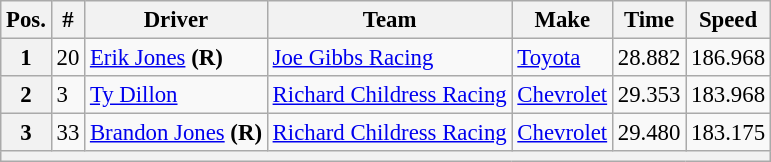<table class="wikitable" style="font-size: 95%;">
<tr>
<th>Pos.</th>
<th>#</th>
<th>Driver</th>
<th>Team</th>
<th>Make</th>
<th>Time</th>
<th>Speed</th>
</tr>
<tr>
<th>1</th>
<td>20</td>
<td><a href='#'>Erik Jones</a> <strong>(R)</strong></td>
<td><a href='#'>Joe Gibbs Racing</a></td>
<td><a href='#'>Toyota</a></td>
<td>28.882</td>
<td>186.968</td>
</tr>
<tr>
<th>2</th>
<td>3</td>
<td><a href='#'>Ty Dillon</a></td>
<td><a href='#'>Richard Childress Racing</a></td>
<td><a href='#'>Chevrolet</a></td>
<td>29.353</td>
<td>183.968</td>
</tr>
<tr>
<th>3</th>
<td>33</td>
<td><a href='#'>Brandon Jones</a> <strong>(R)</strong></td>
<td><a href='#'>Richard Childress Racing</a></td>
<td><a href='#'>Chevrolet</a></td>
<td>29.480</td>
<td>183.175</td>
</tr>
<tr>
<th colspan="7"></th>
</tr>
</table>
